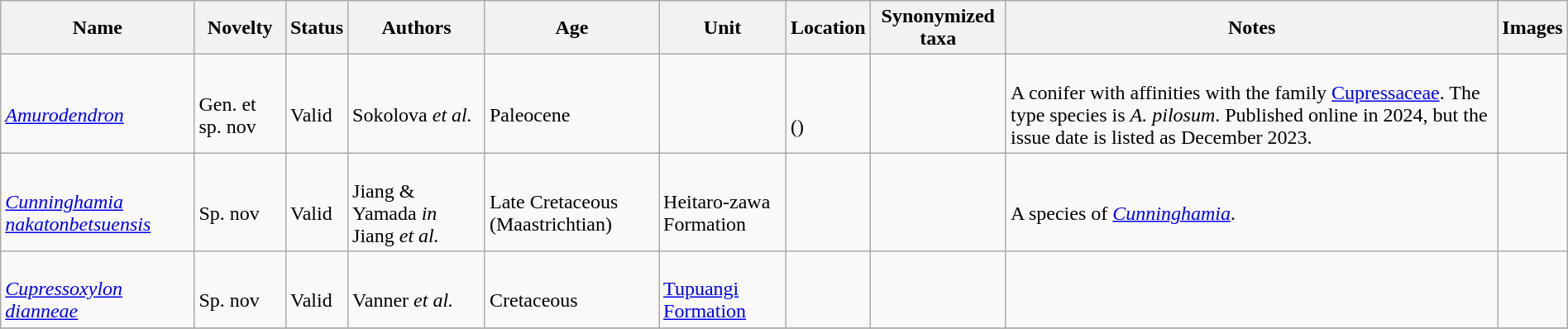<table class="wikitable sortable" align="center" width="100%">
<tr>
<th>Name</th>
<th>Novelty</th>
<th>Status</th>
<th>Authors</th>
<th>Age</th>
<th>Unit</th>
<th>Location</th>
<th>Synonymized taxa</th>
<th>Notes</th>
<th>Images</th>
</tr>
<tr>
<td><br><em><a href='#'>Amurodendron</a></em></td>
<td><br>Gen. et sp. nov</td>
<td><br>Valid</td>
<td><br>Sokolova <em>et al.</em></td>
<td><br>Paleocene</td>
<td></td>
<td><br><br>()</td>
<td></td>
<td><br>A conifer with affinities with the family <a href='#'>Cupressaceae</a>. The type species is <em>A. pilosum</em>. Published online in 2024, but the issue date is listed as December 2023.</td>
<td></td>
</tr>
<tr>
<td><br><em><a href='#'>Cunninghamia nakatonbetsuensis</a></em></td>
<td><br>Sp. nov</td>
<td><br>Valid</td>
<td><br>Jiang & Yamada <em>in</em> Jiang <em>et al.</em></td>
<td><br>Late Cretaceous (Maastrichtian)</td>
<td><br>Heitaro-zawa Formation</td>
<td><br></td>
<td></td>
<td><br>A species of <em><a href='#'>Cunninghamia</a></em>.</td>
<td></td>
</tr>
<tr>
<td><br><em><a href='#'>Cupressoxylon dianneae</a></em></td>
<td><br>Sp. nov</td>
<td><br>Valid</td>
<td><br>Vanner <em>et al.</em></td>
<td><br>Cretaceous</td>
<td><br><a href='#'>Tupuangi Formation</a></td>
<td><br></td>
<td></td>
<td></td>
<td></td>
</tr>
<tr>
</tr>
</table>
